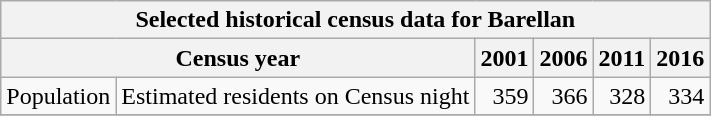<table class="wikitable">
<tr>
<th colspan=7>Selected historical census data for Barellan</th>
</tr>
<tr>
<th colspan=3>Census year</th>
<th>2001</th>
<th>2006</th>
<th>2011</th>
<th>2016</th>
</tr>
<tr>
<td colspan="2">Population</td>
<td>Estimated residents on Census night</td>
<td align="right">359</td>
<td align="right">366</td>
<td align="right">328</td>
<td align="right">334</td>
</tr>
<tr>
</tr>
</table>
